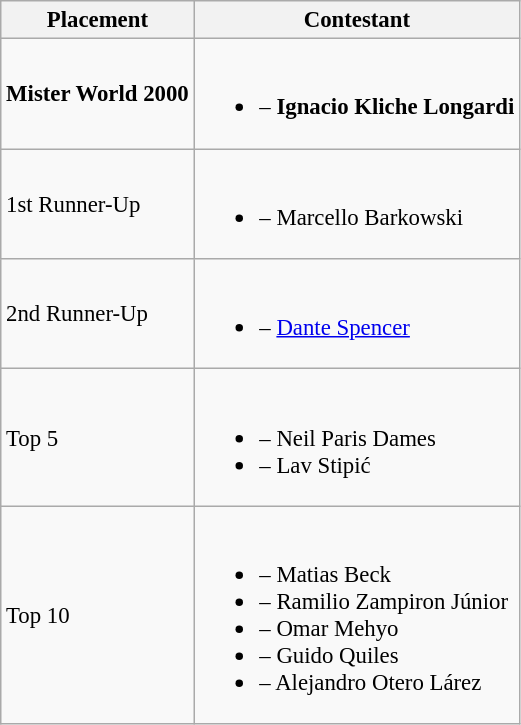<table class="wikitable sortable" style="font-size: 95%;">
<tr>
<th>Placement</th>
<th>Contestant</th>
</tr>
<tr>
<td><strong>Mister World 2000</strong></td>
<td><br><ul><li><strong></strong> – <strong>Ignacio Kliche Longardi</strong></li></ul></td>
</tr>
<tr>
<td>1st Runner-Up</td>
<td><br><ul><li> – Marcello Barkowski</li></ul></td>
</tr>
<tr>
<td>2nd Runner-Up</td>
<td><br><ul><li> – <a href='#'>Dante Spencer</a></li></ul></td>
</tr>
<tr>
<td>Top 5</td>
<td><br><ul><li> – Neil Paris Dames</li><li> – Lav Stipić</li></ul></td>
</tr>
<tr>
<td>Top 10</td>
<td><br><ul><li> – Matias Beck</li><li> – Ramilio Zampiron Júnior</li><li> – Omar Mehyo</li><li> – Guido Quiles</li><li> – Alejandro Otero Lárez</li></ul></td>
</tr>
</table>
